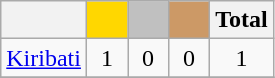<table class="wikitable">
<tr>
<th></th>
<th style="background-color:gold">        </th>
<th style="background-color:silver">      </th>
<th style="background-color:#CC9966">      </th>
<th>Total</th>
</tr>
<tr align="center">
<td> <a href='#'>Kiribati</a></td>
<td>1</td>
<td>0</td>
<td>0</td>
<td>1</td>
</tr>
<tr>
</tr>
</table>
